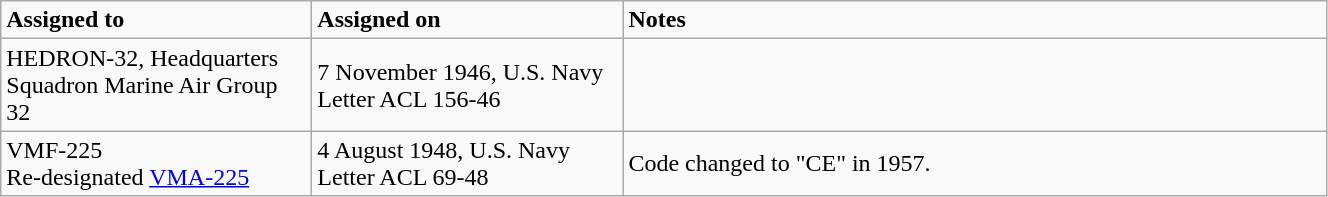<table class="wikitable" style="width: 70%;">
<tr>
<td style="width: 200px;"><strong>Assigned to</strong></td>
<td style="width: 200px;"><strong>Assigned on</strong></td>
<td><strong>Notes</strong></td>
</tr>
<tr>
<td>HEDRON-32, Headquarters Squadron Marine Air Group 32</td>
<td>7 November 1946, U.S. Navy Letter ACL 156-46</td>
<td></td>
</tr>
<tr>
<td>VMF-225<br>Re-designated <a href='#'>VMA-225</a></td>
<td>4 August 1948, U.S. Navy Letter ACL 69-48</td>
<td>Code changed to "CE" in 1957.</td>
</tr>
</table>
